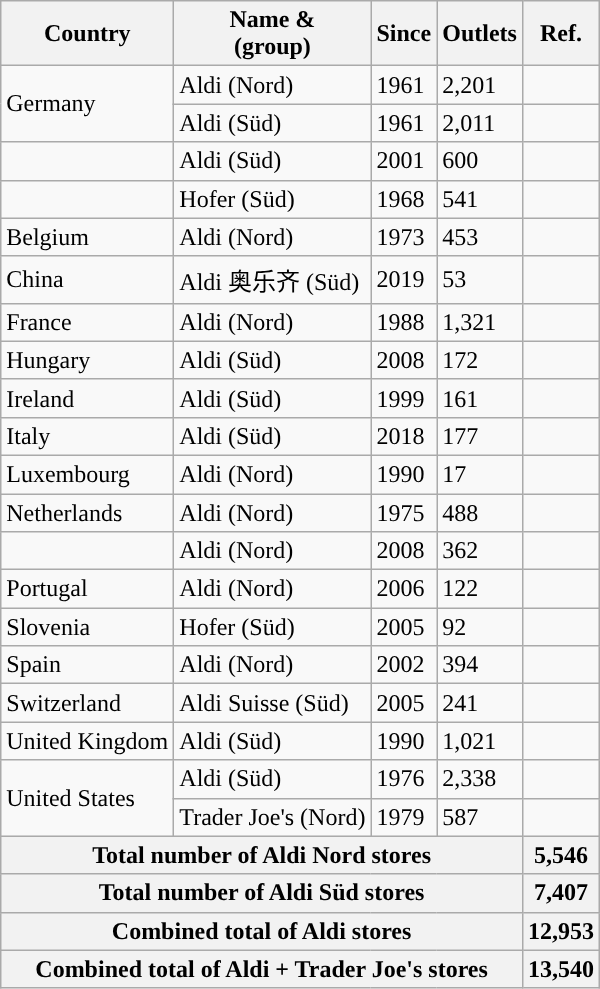<table class="wikitable sortable">
<tr>
<th>Country</th>
<th>Name &<br>(group)</th>
<th>Since</th>
<th data-sort-type="number">Outlets</th>
<th>Ref.</th>
</tr>
<tr>
<td rowspan="2">Germany</td>
<td>Aldi (Nord)</td>
<td>1961</td>
<td>2,201</td>
<td></td>
</tr>
<tr>
<td>Aldi (Süd)</td>
<td>1961</td>
<td>2,011</td>
<td></td>
</tr>
<tr>
<td></td>
<td>Aldi (Süd)</td>
<td>2001</td>
<td>600</td>
<td></td>
</tr>
<tr>
<td></td>
<td>Hofer (Süd)</td>
<td>1968</td>
<td>541</td>
<td></td>
</tr>
<tr>
<td>Belgium</td>
<td>Aldi (Nord)</td>
<td>1973</td>
<td>453</td>
<td></td>
</tr>
<tr>
<td>China</td>
<td>Aldi 奥乐齐 (Süd)</td>
<td>2019</td>
<td>53</td>
<td></td>
</tr>
<tr>
<td>France</td>
<td>Aldi (Nord)</td>
<td>1988</td>
<td>1,321</td>
<td></td>
</tr>
<tr>
<td>Hungary</td>
<td>Aldi (Süd)</td>
<td>2008</td>
<td>172</td>
<td></td>
</tr>
<tr>
<td>Ireland</td>
<td>Aldi (Süd)</td>
<td>1999</td>
<td>161</td>
<td></td>
</tr>
<tr>
<td>Italy</td>
<td>Aldi (Süd)</td>
<td>2018</td>
<td>177</td>
<td></td>
</tr>
<tr>
<td>Luxembourg</td>
<td>Aldi (Nord)</td>
<td>1990</td>
<td>17</td>
<td></td>
</tr>
<tr>
<td>Netherlands</td>
<td>Aldi (Nord)</td>
<td>1975</td>
<td>488</td>
<td></td>
</tr>
<tr>
<td></td>
<td>Aldi (Nord)</td>
<td>2008</td>
<td>362</td>
<td></td>
</tr>
<tr>
<td>Portugal</td>
<td>Aldi (Nord)</td>
<td>2006</td>
<td>122</td>
<td></td>
</tr>
<tr>
<td>Slovenia</td>
<td>Hofer (Süd)</td>
<td>2005</td>
<td>92</td>
<td></td>
</tr>
<tr>
<td>Spain</td>
<td>Aldi (Nord)</td>
<td>2002</td>
<td>394</td>
<td></td>
</tr>
<tr>
<td>Switzerland</td>
<td>Aldi Suisse (Süd)</td>
<td>2005</td>
<td>241</td>
<td></td>
</tr>
<tr>
<td>United Kingdom</td>
<td>Aldi (Süd)</td>
<td>1990</td>
<td>1,021</td>
<td></td>
</tr>
<tr>
<td rowspan="2">United States</td>
<td>Aldi (Süd)</td>
<td>1976</td>
<td>2,338</td>
<td></td>
</tr>
<tr>
<td>Trader Joe's (Nord)</td>
<td>1979</td>
<td>587</td>
<td></td>
</tr>
<tr>
<th colspan="4">Total number of Aldi Nord stores</th>
<th>5,546</th>
</tr>
<tr>
<th colspan="4">Total number of Aldi Süd stores</th>
<th>7,407</th>
</tr>
<tr>
<th colspan="4">Combined total of Aldi stores</th>
<th>12,953</th>
</tr>
<tr>
<th colspan="4">Combined total of Aldi + Trader Joe's stores</th>
<th>13,540</th>
</tr>
</table>
